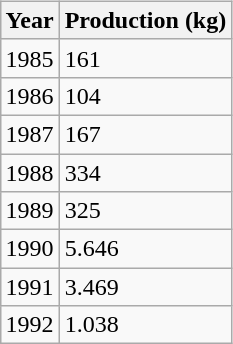<table border="0" style="float:right; margin: 1em;border-collapse:collapse;">
<tr>
<td valign="top"><br><table class=wikitable>
<tr>
<th>Year</th>
<th>Production (kg)</th>
</tr>
<tr>
<td>1985</td>
<td>161</td>
</tr>
<tr>
<td>1986</td>
<td>104</td>
</tr>
<tr>
<td>1987</td>
<td>167</td>
</tr>
<tr>
<td>1988</td>
<td>334</td>
</tr>
<tr>
<td>1989</td>
<td>325</td>
</tr>
<tr>
<td>1990</td>
<td>5.646</td>
</tr>
<tr>
<td>1991</td>
<td>3.469</td>
</tr>
<tr>
<td>1992</td>
<td>1.038</td>
</tr>
</table>
</td>
</tr>
</table>
